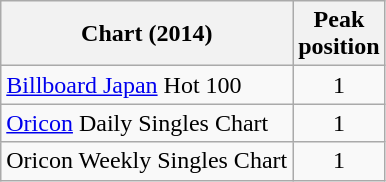<table class="wikitable sortable">
<tr>
<th>Chart (2014)</th>
<th>Peak<br>position</th>
</tr>
<tr>
<td><a href='#'>Billboard Japan</a> Hot 100</td>
<td align="center">1</td>
</tr>
<tr>
<td><a href='#'>Oricon</a> Daily Singles Chart</td>
<td align="center">1</td>
</tr>
<tr>
<td>Oricon Weekly Singles Chart</td>
<td align="center">1</td>
</tr>
</table>
